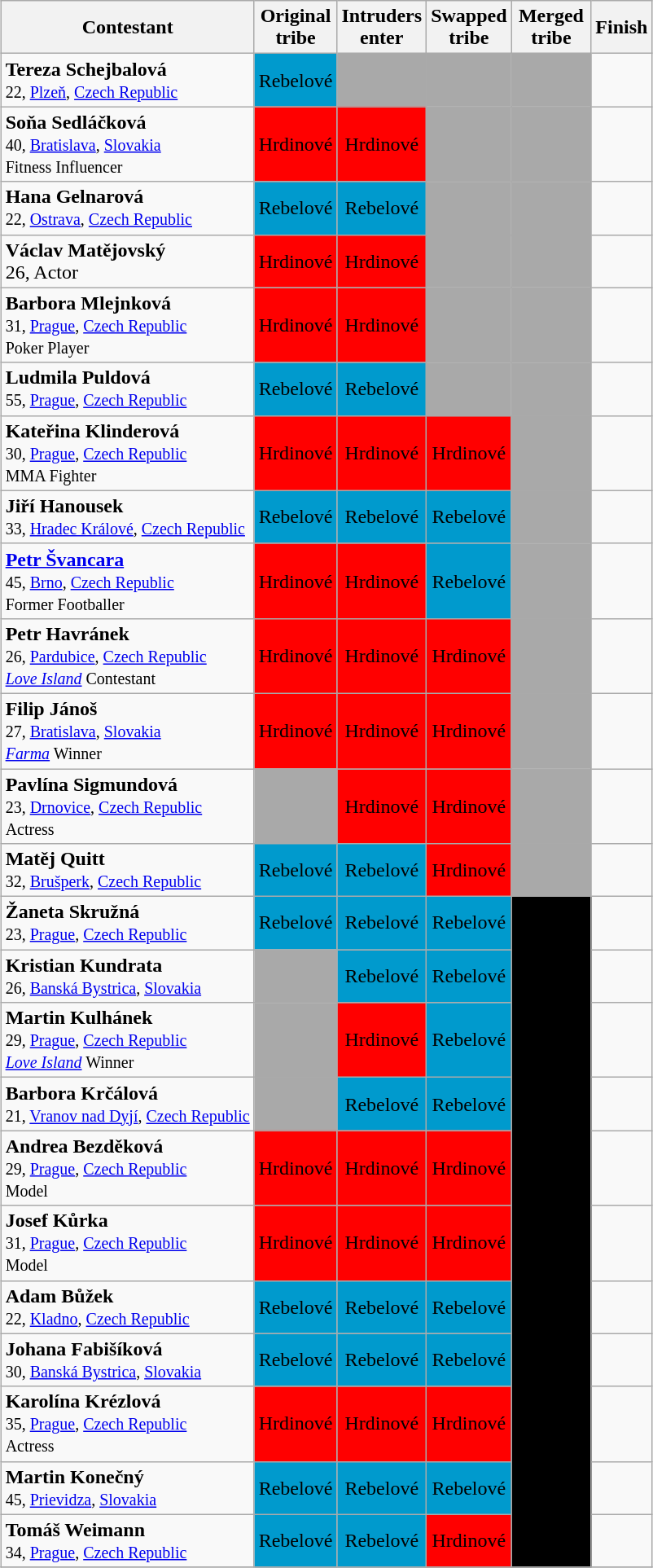<table class="wikitable sortable" style="margin:auto; text-align:center">
<tr>
<th>Contestant</th>
<th width=50>Original tribe</th>
<th width=50>Intruders enter</th>
<th width=50>Swapped tribe</th>
<th width=50>Merged tribe</th>
<th>Finish</th>
</tr>
<tr>
<td align="left"><strong>Tereza Schejbalová</strong><br><small>22, <a href='#'>Plzeň</a>, <a href='#'>Czech Republic</a> </small></td>
<td bgcolor="#009ACD">Rebelové</td>
<td bgcolor="darkgrey"></td>
<td bgcolor="darkgrey"></td>
<td bgcolor="darkgrey"></td>
<td></td>
</tr>
<tr>
<td align="left"><strong>Soňa Sedláčková</strong><br><small>40, <a href='#'>Bratislava</a>, <a href='#'>Slovakia</a><br>Fitness Influencer</small></td>
<td bgcolor="red">Hrdinové</td>
<td bgcolor="red">Hrdinové</td>
<td bgcolor="darkgrey"></td>
<td bgcolor="darkgrey"></td>
<td></td>
</tr>
<tr>
<td align="left"><strong>Hana Gelnarová</strong><br><small>22, <a href='#'>Ostrava</a>, <a href='#'>Czech Republic</a></small></td>
<td bgcolor="#009ACD">Rebelové</td>
<td bgcolor="#009ACD">Rebelové</td>
<td bgcolor="darkgrey"></td>
<td bgcolor="darkgrey"></td>
<td></td>
</tr>
<tr>
<td align="left"><strong>Václav Matějovský</strong><br>26, Actor</td>
<td bgcolor="red">Hrdinové</td>
<td bgcolor="red">Hrdinové</td>
<td bgcolor="darkgrey"></td>
<td bgcolor="darkgrey"></td>
<td></td>
</tr>
<tr>
<td align="left"><strong>Barbora Mlejnková</strong><br><small>31, <a href='#'>Prague</a>, <a href='#'>Czech Republic</a><br>Poker Player</small></td>
<td bgcolor="red">Hrdinové</td>
<td bgcolor="red">Hrdinové</td>
<td bgcolor="darkgrey"></td>
<td bgcolor="darkgrey"></td>
<td></td>
</tr>
<tr>
<td align="left"><strong>Ludmila Puldová</strong><br><small>55, <a href='#'>Prague</a>, <a href='#'>Czech Republic</a></small></td>
<td bgcolor="#009ACD">Rebelové</td>
<td bgcolor="#009ACD">Rebelové</td>
<td bgcolor="darkgrey"></td>
<td bgcolor="darkgrey"></td>
<td></td>
</tr>
<tr>
<td align="left"><strong>Kateřina Klinderová</strong><br><small>30, <a href='#'>Prague</a>, <a href='#'>Czech Republic</a><br>MMA Fighter</small></td>
<td bgcolor="red">Hrdinové</td>
<td bgcolor="red">Hrdinové</td>
<td bgcolor="red">Hrdinové</td>
<td bgcolor="darkgrey"></td>
<td></td>
</tr>
<tr>
<td align="left"><strong>Jiří Hanousek</strong><br><small>33, <a href='#'>Hradec Králové</a>, <a href='#'>Czech Republic</a></small></td>
<td bgcolor="#009ACD">Rebelové</td>
<td bgcolor="#009ACD">Rebelové</td>
<td bgcolor="#009ACD">Rebelové</td>
<td bgcolor="darkgrey"></td>
<td></td>
</tr>
<tr>
<td align="left"><strong><a href='#'>Petr Švancara</a></strong><br><small>45, <a href='#'>Brno</a>, <a href='#'>Czech Republic</a><br>Former Footballer</small></td>
<td bgcolor="red">Hrdinové</td>
<td bgcolor="red">Hrdinové</td>
<td bgcolor="#009ACD">Rebelové</td>
<td bgcolor="darkgrey"></td>
<td></td>
</tr>
<tr>
<td align="left"><strong>Petr Havránek</strong><br><small>26, <a href='#'>Pardubice</a>, <a href='#'>Czech Republic</a><br><em><a href='#'>Love Island</a></em> Contestant</small></td>
<td bgcolor="red">Hrdinové</td>
<td bgcolor="red">Hrdinové</td>
<td bgcolor="red">Hrdinové</td>
<td bgcolor="darkgrey"></td>
<td></td>
</tr>
<tr>
<td align="left"><strong>Filip Jánoš</strong><br><small>27, <a href='#'>Bratislava</a>, <a href='#'>Slovakia</a><br><em><a href='#'>Farma</a></em> Winner </small></td>
<td bgcolor="red">Hrdinové</td>
<td bgcolor="red">Hrdinové</td>
<td bgcolor="red">Hrdinové</td>
<td bgcolor="darkgrey"></td>
<td></td>
</tr>
<tr>
<td align="left"><strong>Pavlína Sigmundová</strong><br><small>23, <a href='#'>Drnovice</a>, <a href='#'>Czech Republic</a><br>Actress</small></td>
<td bgcolor="darkgrey"></td>
<td bgcolor="red">Hrdinové</td>
<td bgcolor="red">Hrdinové</td>
<td bgcolor="darkgrey"></td>
<td></td>
</tr>
<tr>
<td align="left"><strong>Matěj Quitt</strong><br><small>32, <a href='#'>Brušperk</a>, <a href='#'>Czech Republic</a></small></td>
<td bgcolor="#009ACD">Rebelové</td>
<td bgcolor="#009ACD">Rebelové</td>
<td bgcolor="red">Hrdinové</td>
<td bgcolor="darkgrey"></td>
<td></td>
</tr>
<tr>
<td align="left"><strong>Žaneta Skružná</strong><br><small>23, <a href='#'>Prague</a>, <a href='#'>Czech Republic</a></small></td>
<td bgcolor="#009ACD">Rebelové</td>
<td bgcolor="#009ACD">Rebelové</td>
<td bgcolor="#009ACD">Rebelové</td>
<td rowspan="11" bgcolor="black"><span>Rivalové</span><br></td>
<td></td>
</tr>
<tr>
<td align="left"><strong>Kristian Kundrata</strong><br><small>26, <a href='#'>Banská Bystrica</a>, <a href='#'>Slovakia</a></small></td>
<td bgcolor="darkgrey"></td>
<td bgcolor="#009ACD">Rebelové</td>
<td bgcolor="#009ACD">Rebelové</td>
<td></td>
</tr>
<tr>
<td align="left"><strong>Martin Kulhánek</strong><br><small>29, <a href='#'>Prague</a>, <a href='#'>Czech Republic</a><br><em><a href='#'>Love Island</a></em> Winner</small></td>
<td bgcolor="darkgrey"></td>
<td bgcolor="red">Hrdinové</td>
<td bgcolor="#009ACD">Rebelové</td>
<td></td>
</tr>
<tr>
<td align="left"><strong>Barbora Krčálová</strong><br><small>21, <a href='#'>Vranov nad Dyjí</a>, <a href='#'>Czech Republic</a></small></td>
<td bgcolor="darkgrey"></td>
<td bgcolor="#009ACD">Rebelové</td>
<td bgcolor="#009ACD">Rebelové</td>
<td></td>
</tr>
<tr>
<td align="left"><strong>Andrea Bezděková</strong><br><small>29, <a href='#'>Prague</a>, <a href='#'>Czech Republic</a><br>Model</small></td>
<td bgcolor="red">Hrdinové</td>
<td bgcolor="red">Hrdinové</td>
<td bgcolor="red">Hrdinové</td>
<td></td>
</tr>
<tr>
<td align="left"><strong>Josef Kůrka</strong><br><small>31, <a href='#'>Prague</a>, <a href='#'>Czech Republic</a><br>Model</small></td>
<td bgcolor="red">Hrdinové</td>
<td bgcolor="red">Hrdinové</td>
<td bgcolor="red">Hrdinové</td>
<td></td>
</tr>
<tr>
<td align="left"><strong>Adam Bůžek</strong><br><small>22, <a href='#'>Kladno</a>, <a href='#'>Czech Republic</a></small></td>
<td bgcolor="#009ACD">Rebelové</td>
<td bgcolor="#009ACD">Rebelové</td>
<td bgcolor="#009ACD">Rebelové</td>
<td></td>
</tr>
<tr>
<td align="left"><strong>Johana Fabišíková</strong><br><small>30, <a href='#'>Banská Bystrica</a>, <a href='#'>Slovakia</a></small></td>
<td bgcolor="#009ACD">Rebelové</td>
<td bgcolor="#009ACD">Rebelové</td>
<td bgcolor="#009ACD">Rebelové</td>
<td></td>
</tr>
<tr>
<td align="left"><strong>Karolína Krézlová</strong><br><small>35, <a href='#'>Prague</a>, <a href='#'>Czech Republic</a><br>Actress</small></td>
<td bgcolor="red">Hrdinové</td>
<td bgcolor="red">Hrdinové</td>
<td bgcolor="red">Hrdinové</td>
<td></td>
</tr>
<tr>
<td align="left"><strong>Martin Konečný</strong><br><small>45, <a href='#'>Prievidza</a>, <a href='#'>Slovakia</a></small></td>
<td bgcolor="#009ACD">Rebelové</td>
<td bgcolor="#009ACD">Rebelové</td>
<td bgcolor="#009ACD">Rebelové</td>
<td></td>
</tr>
<tr>
<td align="left"><strong>Tomáš Weimann</strong><br><small>34, <a href='#'>Prague</a>, <a href='#'>Czech Republic</a></small></td>
<td bgcolor="#009ACD">Rebelové</td>
<td bgcolor="#009ACD">Rebelové</td>
<td bgcolor="red">Hrdinové</td>
<td></td>
</tr>
<tr>
</tr>
</table>
